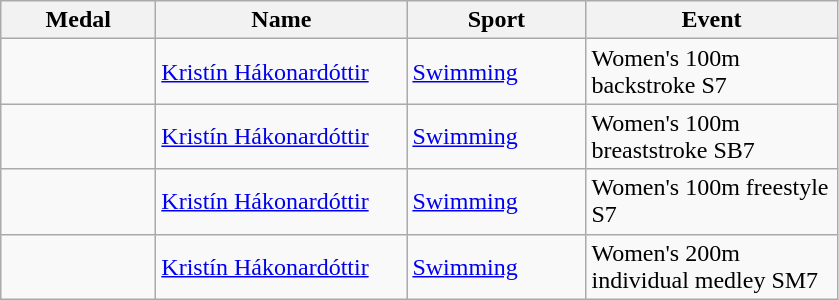<table class="wikitable">
<tr>
<th style="width:6em">Medal</th>
<th style="width:10em">Name</th>
<th style="width:7em">Sport</th>
<th style="width:10em">Event</th>
</tr>
<tr>
<td></td>
<td><a href='#'>Kristín Hákonardóttir</a></td>
<td><a href='#'>Swimming</a></td>
<td>Women's 100m backstroke S7</td>
</tr>
<tr>
<td></td>
<td><a href='#'>Kristín Hákonardóttir</a></td>
<td><a href='#'>Swimming</a></td>
<td>Women's 100m breaststroke SB7</td>
</tr>
<tr>
<td></td>
<td><a href='#'>Kristín Hákonardóttir</a></td>
<td><a href='#'>Swimming</a></td>
<td>Women's 100m freestyle S7</td>
</tr>
<tr>
<td></td>
<td><a href='#'>Kristín Hákonardóttir</a></td>
<td><a href='#'>Swimming</a></td>
<td>Women's 200m individual medley SM7</td>
</tr>
</table>
